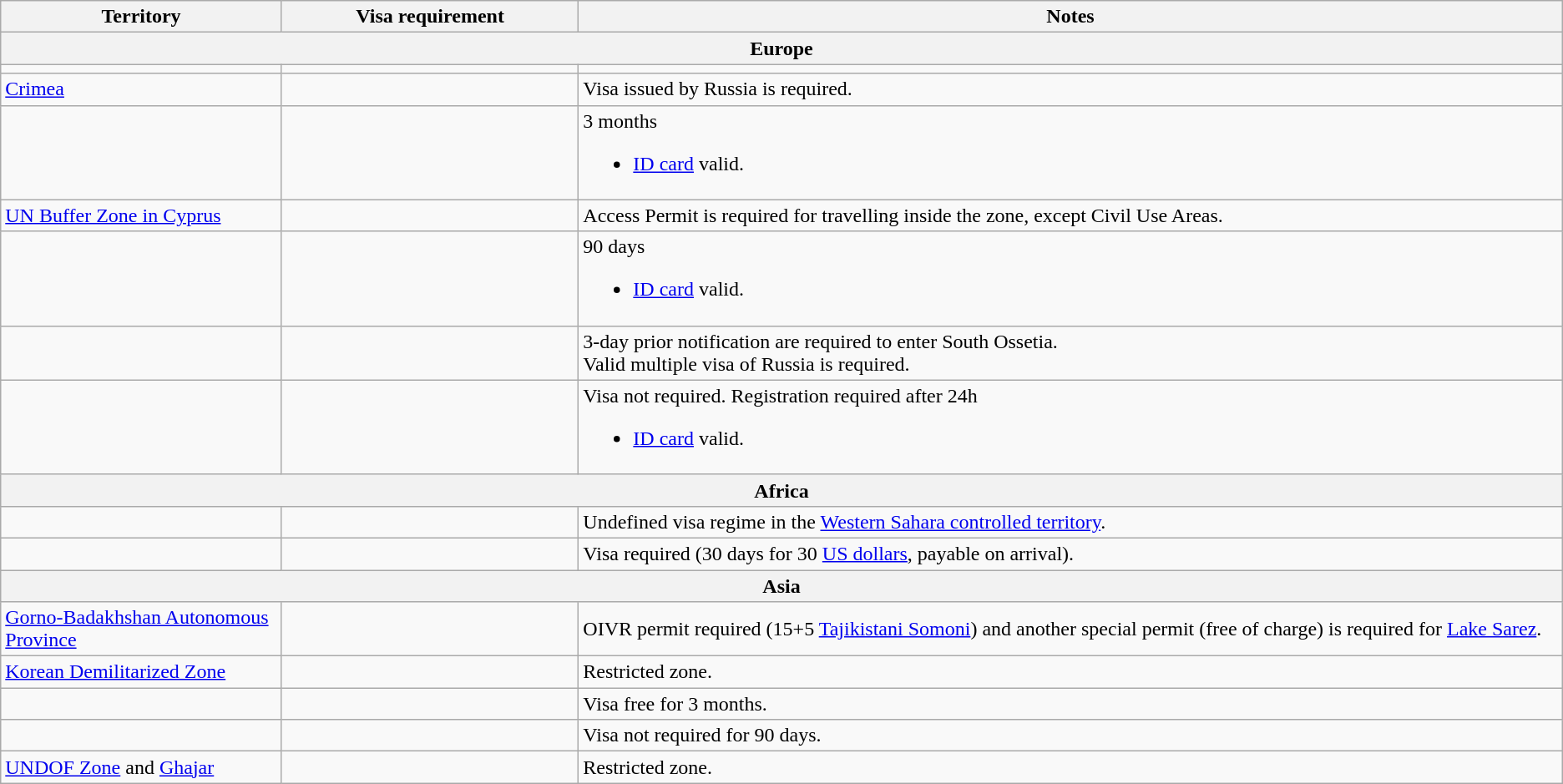<table class="wikitable mw-collapsible" style="text-align: left; table-layout: fixed;">
<tr>
<th style="width:18%;">Territory</th>
<th style="width:19%;">Visa requirement</th>
<th>Notes</th>
</tr>
<tr>
<th colspan="3">Europe</th>
</tr>
<tr>
<td></td>
<td></td>
<td></td>
</tr>
<tr>
<td> <a href='#'>Crimea</a></td>
<td></td>
<td>Visa issued by Russia is required.</td>
</tr>
<tr>
<td></td>
<td></td>
<td>3 months<br><ul><li><a href='#'>ID card</a> valid.</li></ul></td>
</tr>
<tr>
<td> <a href='#'>UN Buffer Zone in Cyprus</a></td>
<td></td>
<td>Access Permit is required for travelling inside the zone, except Civil Use Areas.</td>
</tr>
<tr>
<td></td>
<td></td>
<td>90 days<br><ul><li><a href='#'>ID card</a> valid.</li></ul></td>
</tr>
<tr>
<td></td>
<td></td>
<td>3-day prior notification are required to enter South Ossetia. <br> Valid multiple visa of Russia is required.</td>
</tr>
<tr>
<td></td>
<td></td>
<td>Visa not required. Registration required after 24h<br><ul><li><a href='#'>ID card</a> valid.</li></ul></td>
</tr>
<tr>
<th colspan="3">Africa</th>
</tr>
<tr>
<td></td>
<td></td>
<td>Undefined visa regime in the <a href='#'>Western Sahara controlled territory</a>.</td>
</tr>
<tr>
<td></td>
<td></td>
<td>Visa required (30 days for 30 <a href='#'>US dollars</a>, payable on arrival).</td>
</tr>
<tr>
<th colspan="3">Asia</th>
</tr>
<tr>
<td> <a href='#'>Gorno-Badakhshan Autonomous Province</a></td>
<td></td>
<td>OIVR permit required (15+5 <a href='#'>Tajikistani Somoni</a>) and another special permit (free of charge) is required for <a href='#'>Lake Sarez</a>.</td>
</tr>
<tr>
<td> <a href='#'>Korean Demilitarized Zone</a></td>
<td></td>
<td>Restricted zone.</td>
</tr>
<tr>
<td></td>
<td></td>
<td>Visa free for 3 months.</td>
</tr>
<tr>
<td></td>
<td></td>
<td>Visa not required for 90 days.</td>
</tr>
<tr>
<td> <a href='#'>UNDOF Zone</a> and <a href='#'>Ghajar</a></td>
<td></td>
<td>Restricted zone.</td>
</tr>
</table>
